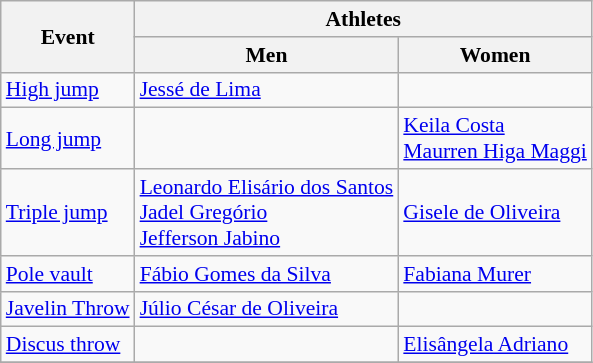<table class=wikitable style="font-size:90%">
<tr>
<th rowspan=2>Event</th>
<th colspan=2>Athletes</th>
</tr>
<tr>
<th>Men</th>
<th>Women</th>
</tr>
<tr>
<td><a href='#'>High jump</a></td>
<td><a href='#'>Jessé de Lima</a></td>
<td></td>
</tr>
<tr>
<td><a href='#'>Long jump</a></td>
<td></td>
<td><a href='#'>Keila Costa</a> <br> <a href='#'>Maurren Higa Maggi</a></td>
</tr>
<tr>
<td><a href='#'>Triple jump</a></td>
<td><a href='#'>Leonardo Elisário dos Santos</a> <br> <a href='#'>Jadel Gregório</a> <br> <a href='#'>Jefferson Jabino</a></td>
<td><a href='#'>Gisele de Oliveira</a></td>
</tr>
<tr>
<td><a href='#'>Pole vault</a></td>
<td><a href='#'>Fábio Gomes da Silva</a></td>
<td><a href='#'>Fabiana Murer</a></td>
</tr>
<tr>
<td><a href='#'>Javelin Throw</a></td>
<td><a href='#'>Júlio César de Oliveira</a></td>
<td></td>
</tr>
<tr>
<td><a href='#'>Discus throw</a></td>
<td></td>
<td><a href='#'>Elisângela Adriano</a></td>
</tr>
<tr>
</tr>
</table>
